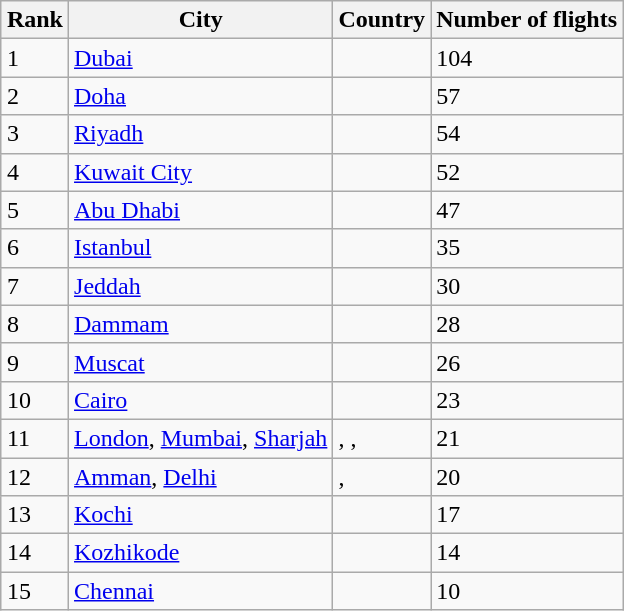<table class="wikitable sortable"  style="margin:auto;">
<tr>
<th>Rank</th>
<th>City</th>
<th>Country</th>
<th>Number of flights</th>
</tr>
<tr>
<td>1</td>
<td><a href='#'>Dubai</a></td>
<td></td>
<td>104</td>
</tr>
<tr>
<td>2</td>
<td><a href='#'>Doha</a></td>
<td></td>
<td>57</td>
</tr>
<tr>
<td>3</td>
<td><a href='#'>Riyadh</a></td>
<td></td>
<td>54</td>
</tr>
<tr>
<td>4</td>
<td><a href='#'>Kuwait City</a></td>
<td></td>
<td>52</td>
</tr>
<tr>
<td>5</td>
<td><a href='#'>Abu Dhabi</a></td>
<td></td>
<td>47</td>
</tr>
<tr>
<td>6</td>
<td><a href='#'>Istanbul</a></td>
<td></td>
<td>35</td>
</tr>
<tr>
<td>7</td>
<td><a href='#'>Jeddah</a></td>
<td></td>
<td>30</td>
</tr>
<tr>
<td>8</td>
<td><a href='#'>Dammam</a></td>
<td></td>
<td>28</td>
</tr>
<tr>
<td>9</td>
<td><a href='#'>Muscat</a></td>
<td></td>
<td>26</td>
</tr>
<tr>
<td>10</td>
<td><a href='#'>Cairo</a></td>
<td></td>
<td>23</td>
</tr>
<tr>
<td>11</td>
<td><a href='#'>London</a>, <a href='#'>Mumbai</a>, <a href='#'>Sharjah</a></td>
<td>, , </td>
<td>21</td>
</tr>
<tr>
<td>12</td>
<td><a href='#'>Amman</a>, <a href='#'>Delhi</a></td>
<td>, </td>
<td>20</td>
</tr>
<tr>
<td>13</td>
<td><a href='#'>Kochi</a></td>
<td></td>
<td>17</td>
</tr>
<tr>
<td>14</td>
<td><a href='#'>Kozhikode</a></td>
<td></td>
<td>14</td>
</tr>
<tr>
<td>15</td>
<td><a href='#'>Chennai</a></td>
<td></td>
<td>10</td>
</tr>
</table>
